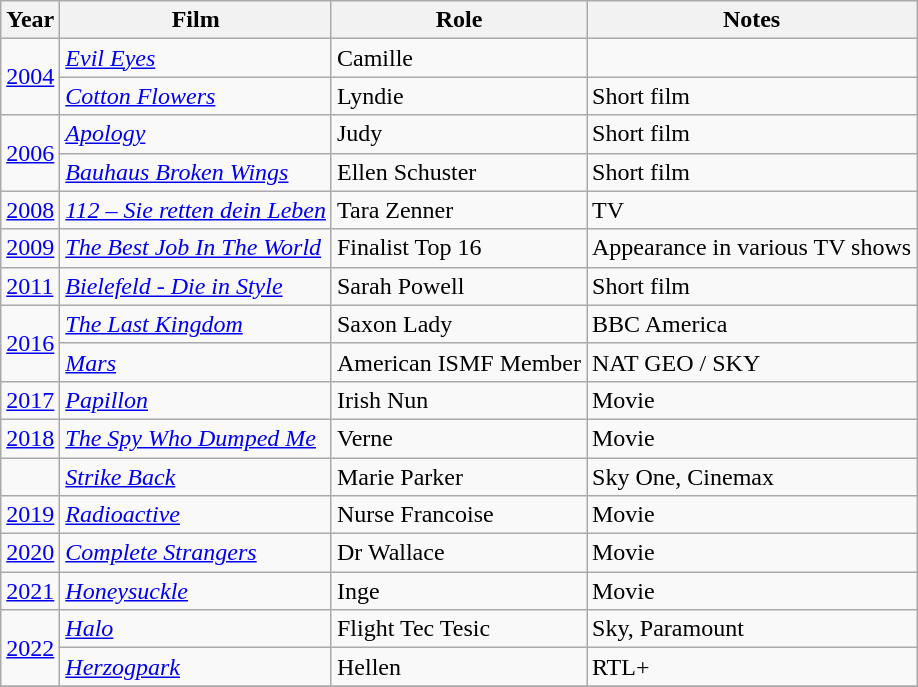<table class="wikitable">
<tr>
<th>Year</th>
<th>Film</th>
<th>Role</th>
<th>Notes</th>
</tr>
<tr>
<td rowspan=2><a href='#'>2004</a></td>
<td><em><a href='#'>Evil Eyes</a></em></td>
<td>Camille</td>
<td></td>
</tr>
<tr>
<td><em><a href='#'>Cotton Flowers</a></em></td>
<td>Lyndie</td>
<td>Short film</td>
</tr>
<tr>
<td rowspan=2><a href='#'>2006</a></td>
<td><em><a href='#'>Apology</a></em></td>
<td>Judy</td>
<td>Short film</td>
</tr>
<tr>
<td><em><a href='#'>Bauhaus Broken Wings</a></em></td>
<td>Ellen Schuster</td>
<td>Short film</td>
</tr>
<tr>
<td rowspan=1><a href='#'>2008</a></td>
<td><em><a href='#'>112 – Sie retten dein Leben</a></em></td>
<td>Tara Zenner</td>
<td>TV</td>
</tr>
<tr>
<td rowspan=1><a href='#'>2009</a></td>
<td><em><a href='#'>The Best Job In The World</a></em></td>
<td>Finalist Top 16</td>
<td>Appearance in various TV shows</td>
</tr>
<tr>
<td rowspan=1><a href='#'>2011</a></td>
<td><em><a href='#'>Bielefeld - Die in Style</a></em></td>
<td>Sarah Powell</td>
<td>Short film</td>
</tr>
<tr>
<td rowspan=2><a href='#'>2016</a></td>
<td><em><a href='#'>The Last Kingdom</a></em></td>
<td>Saxon Lady</td>
<td>BBC America</td>
</tr>
<tr>
<td><em><a href='#'>Mars</a></em></td>
<td>American ISMF Member</td>
<td>NAT GEO / SKY</td>
</tr>
<tr>
<td rowspan=1><a href='#'>2017</a></td>
<td><em><a href='#'>Papillon</a></em></td>
<td>Irish Nun</td>
<td>Movie</td>
</tr>
<tr>
<td rowspan=1><a href='#'>2018</a></td>
<td><em><a href='#'>The Spy Who Dumped Me</a></em></td>
<td>Verne</td>
<td>Movie</td>
</tr>
<tr>
<td></td>
<td><a href='#'><em>Strike Back</em></a></td>
<td>Marie Parker</td>
<td>Sky One, Cinemax</td>
</tr>
<tr>
<td rowspan=1><a href='#'>2019</a></td>
<td><em><a href='#'>Radioactive</a></em></td>
<td>Nurse Francoise</td>
<td>Movie</td>
</tr>
<tr>
<td rowspan=1><a href='#'>2020</a></td>
<td><em><a href='#'>Complete Strangers</a></em></td>
<td>Dr Wallace</td>
<td>Movie</td>
</tr>
<tr>
<td rowspan=1><a href='#'>2021</a></td>
<td><em><a href='#'>Honeysuckle</a></em></td>
<td>Inge</td>
<td>Movie</td>
</tr>
<tr>
<td rowspan=2><a href='#'>2022</a></td>
<td><a href='#'><em>Halo</em></a></td>
<td>Flight Tec Tesic</td>
<td>Sky, Paramount</td>
</tr>
<tr>
<td><a href='#'><em>Herzogpark</em></a></td>
<td>Hellen</td>
<td>RTL+</td>
</tr>
<tr>
</tr>
</table>
